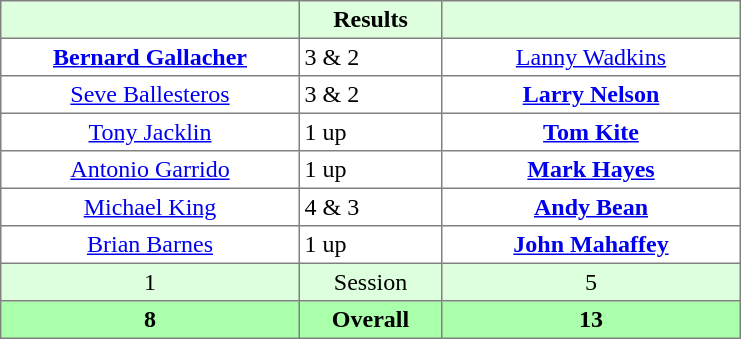<table border="1" cellpadding="3" style="border-collapse: collapse; text-align:center;">
<tr style="background:#dfd;">
<th style="width:12em;"></th>
<th style="width:5.5em;">Results</th>
<th style="width:12em;"></th>
</tr>
<tr>
<td><strong><a href='#'>Bernard Gallacher</a></strong></td>
<td align=left> 3 & 2</td>
<td><a href='#'>Lanny Wadkins</a></td>
</tr>
<tr>
<td><a href='#'>Seve Ballesteros</a></td>
<td align=left> 3 & 2</td>
<td><strong><a href='#'>Larry Nelson</a></strong></td>
</tr>
<tr>
<td><a href='#'>Tony Jacklin</a></td>
<td align=left> 1 up</td>
<td><strong><a href='#'>Tom Kite</a></strong></td>
</tr>
<tr>
<td><a href='#'>Antonio Garrido</a></td>
<td align=left> 1 up</td>
<td><strong><a href='#'>Mark Hayes</a></strong></td>
</tr>
<tr>
<td><a href='#'>Michael King</a></td>
<td align=left> 4 & 3</td>
<td><strong><a href='#'>Andy Bean</a></strong></td>
</tr>
<tr>
<td><a href='#'>Brian Barnes</a></td>
<td align=left> 1 up</td>
<td><strong><a href='#'>John Mahaffey</a></strong></td>
</tr>
<tr style="background:#dfd;">
<td>1</td>
<td>Session</td>
<td>5</td>
</tr>
<tr style="background:#afa;">
<th>8</th>
<th>Overall</th>
<th>13</th>
</tr>
</table>
